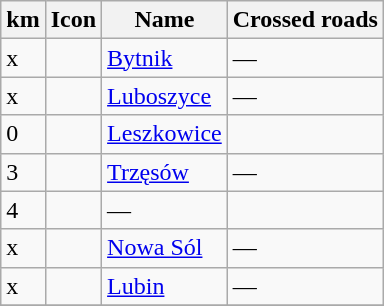<table class=wikitable>
<tr>
<th>km</th>
<th>Icon</th>
<th>Name</th>
<th>Crossed roads</th>
</tr>
<tr>
<td>x</td>
<td></td>
<td> <a href='#'>Bytnik</a></td>
<td>—</td>
</tr>
<tr>
<td>x</td>
<td></td>
<td> <a href='#'>Luboszyce</a></td>
<td>—</td>
</tr>
<tr>
<td>0</td>
<td></td>
<td><a href='#'>Leszkowice</a></td>
<td></td>
</tr>
<tr>
<td>3</td>
<td></td>
<td><a href='#'>Trzęsów</a></td>
<td>—</td>
</tr>
<tr>
<td>4</td>
<td></td>
<td>—</td>
<td></td>
</tr>
<tr>
<td>x</td>
<td></td>
<td> <a href='#'>Nowa Sól</a></td>
<td>—</td>
</tr>
<tr>
<td>x</td>
<td></td>
<td> <a href='#'>Lubin</a></td>
<td>—</td>
</tr>
<tr>
</tr>
</table>
